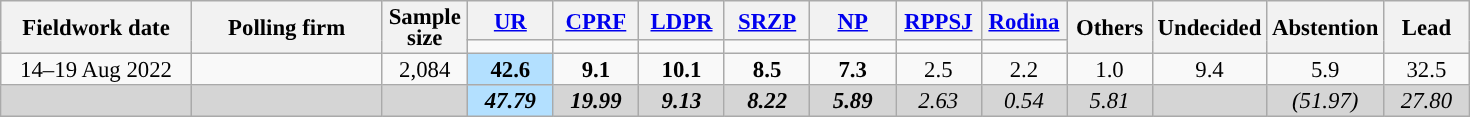<table class=wikitable style="font-size:95%; line-height:14px; text-align:center">
<tr>
<th style=width:120px; rowspan=2>Fieldwork date</th>
<th style=width:120px; rowspan=2>Polling firm</th>
<th style=width:50px; rowspan=2>Sample<br>size</th>
<th style="width:50px;"><a href='#'>UR</a></th>
<th style="width:50px;"><a href='#'>CPRF</a></th>
<th style="width:50px;"><a href='#'>LDPR</a></th>
<th style="width:50px;"><a href='#'>SRZP</a></th>
<th style="width:50px;"><a href='#'>NP</a></th>
<th style="width:50px;"><a href='#'>RPPSJ</a></th>
<th style="width:50px;"><a href='#'>Rodina</a></th>
<th style="width:50px;" rowspan=2>Others</th>
<th style="width:50px;" rowspan=2>Undecided</th>
<th style="width:50px;" rowspan=2>Abstention</th>
<th style="width:50px;" rowspan="2">Lead</th>
</tr>
<tr>
<td bgcolor=></td>
<td bgcolor=></td>
<td bgcolor=></td>
<td bgcolor=></td>
<td bgcolor=></td>
<td bgcolor=></td>
<td bgcolor=></td>
</tr>
<tr>
<td>14–19 Aug 2022</td>
<td></td>
<td>2,084</td>
<td style="background:#B3E0FF"><strong>42.6</strong></td>
<td><strong>9.1</strong></td>
<td><strong>10.1</strong></td>
<td><strong>8.5</strong></td>
<td><strong>7.3</strong></td>
<td>2.5</td>
<td>2.2</td>
<td>1.0</td>
<td>9.4</td>
<td>5.9</td>
<td style="background:">32.5</td>
</tr>
<tr style="background:#D5D5D5">
<td></td>
<td></td>
<td></td>
<td style="background:#B3E0FF"><strong><em>47.79</em></strong></td>
<td><strong><em>19.99</em></strong></td>
<td><strong><em>9.13</em></strong></td>
<td><strong><em>8.22</em></strong></td>
<td><strong><em>5.89</em></strong></td>
<td><em>2.63</em></td>
<td><em>0.54</em></td>
<td><em>5.81</em></td>
<td></td>
<td><em>(51.97)</em></td>
<td style="background:"><em>27.80</em></td>
</tr>
</table>
